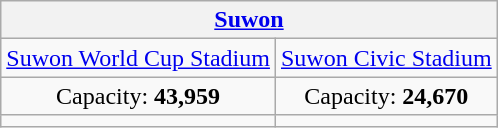<table class="wikitable" style="text-align:center">
<tr>
<th colspan=2><a href='#'>Suwon</a></th>
</tr>
<tr>
<td><a href='#'>Suwon World Cup Stadium</a></td>
<td><a href='#'>Suwon Civic Stadium</a></td>
</tr>
<tr>
<td>Capacity: <strong>43,959</strong></td>
<td>Capacity: <strong>24,670</strong></td>
</tr>
<tr>
<td></td>
<td></td>
</tr>
</table>
